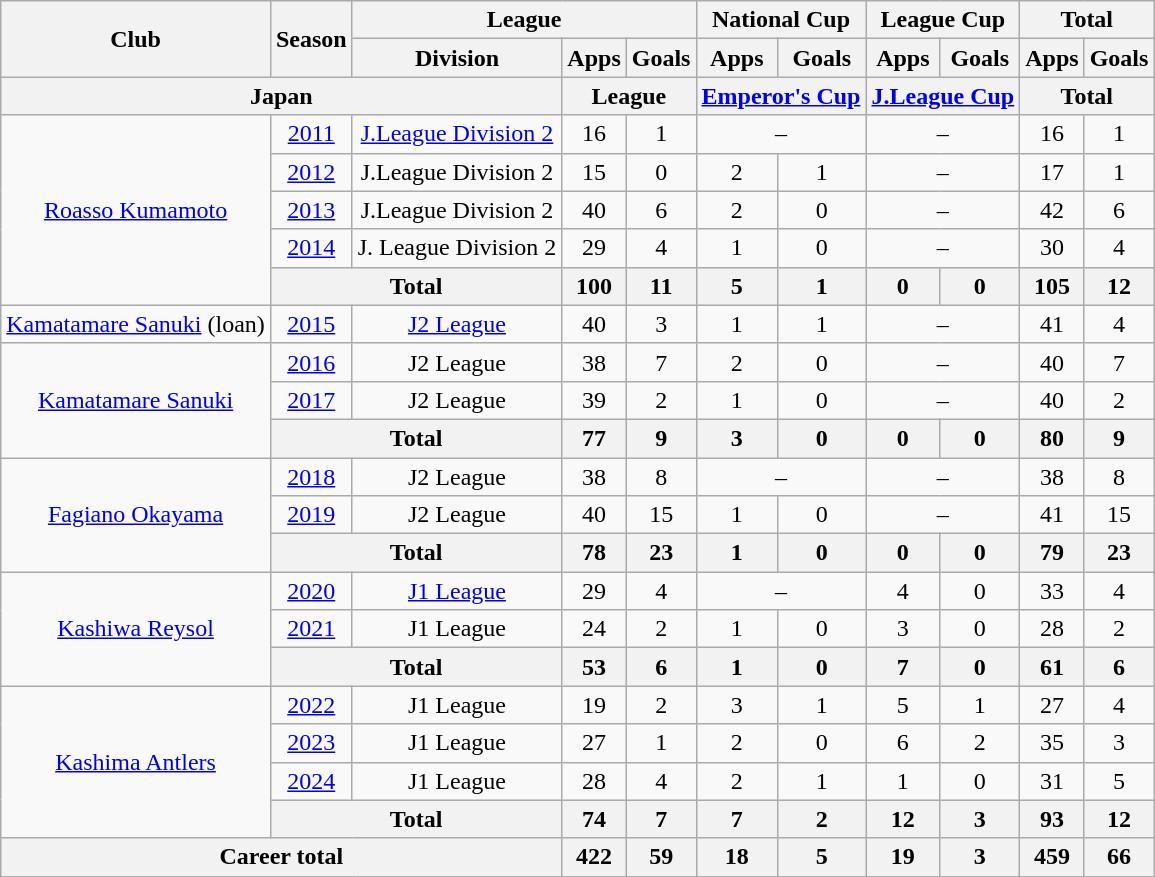<table class="wikitable" style="text-align: center">
<tr>
<th rowspan="2">Club</th>
<th rowspan="2">Season</th>
<th colspan="3">League</th>
<th colspan="2">National Cup</th>
<th colspan="2">League Cup</th>
<th colspan="2">Total</th>
</tr>
<tr>
<th>Division</th>
<th>Apps</th>
<th>Goals</th>
<th>Apps</th>
<th>Goals</th>
<th>Apps</th>
<th>Goals</th>
<th>Apps</th>
<th>Goals</th>
</tr>
<tr>
<th colspan=3>Japan</th>
<th colspan=2>League</th>
<th colspan=2><a href='#'>Emperor's Cup</a></th>
<th colspan=2><a href='#'>J.League Cup</a></th>
<th colspan=2>Total</th>
</tr>
<tr>
<td rowspan="5"><a href='#'>Roasso Kumamoto</a></td>
<td><a href='#'>2011</a></td>
<td><a href='#'>J.League Division 2</a></td>
<td>16</td>
<td>1</td>
<td colspan="2">–</td>
<td colspan="2">–</td>
<td>16</td>
<td>1</td>
</tr>
<tr>
<td><a href='#'>2012</a></td>
<td>J.League Division 2</td>
<td>15</td>
<td>0</td>
<td>2</td>
<td>1</td>
<td colspan="2">–</td>
<td>17</td>
<td>1</td>
</tr>
<tr>
<td><a href='#'>2013</a></td>
<td>J.League Division 2</td>
<td>40</td>
<td>6</td>
<td>2</td>
<td>0</td>
<td colspan="2">–</td>
<td>42</td>
<td>6</td>
</tr>
<tr>
<td><a href='#'>2014</a></td>
<td>J. League Division 2</td>
<td>29</td>
<td>4</td>
<td>1</td>
<td>0</td>
<td colspan="2">–</td>
<td>30</td>
<td>4</td>
</tr>
<tr>
<th colspan="2">Total</th>
<th>100</th>
<th>11</th>
<th>5</th>
<th>1</th>
<th>0</th>
<th>0</th>
<th>105</th>
<th>12</th>
</tr>
<tr>
<td><a href='#'>Kamatamare Sanuki</a> (loan)</td>
<td><a href='#'>2015</a></td>
<td><a href='#'>J2 League</a></td>
<td>40</td>
<td>3</td>
<td>1</td>
<td>1</td>
<td colspan="2">–</td>
<td>41</td>
<td>4</td>
</tr>
<tr>
<td rowspan="3"><a href='#'>Kamatamare Sanuki</a></td>
<td><a href='#'>2016</a></td>
<td>J2 League</td>
<td>38</td>
<td>7</td>
<td>2</td>
<td>0</td>
<td colspan="2">–</td>
<td>40</td>
<td>7</td>
</tr>
<tr>
<td><a href='#'>2017</a></td>
<td>J2 League</td>
<td>39</td>
<td>2</td>
<td>1</td>
<td>0</td>
<td colspan="2">–</td>
<td>40</td>
<td>2</td>
</tr>
<tr>
<th colspan="2">Total</th>
<th>77</th>
<th>9</th>
<th>3</th>
<th>0</th>
<th>0</th>
<th>0</th>
<th>80</th>
<th>9</th>
</tr>
<tr>
<td rowspan="3"><a href='#'>Fagiano Okayama</a></td>
<td><a href='#'>2018</a></td>
<td>J2 League</td>
<td>38</td>
<td>8</td>
<td colspan="2">–</td>
<td colspan="2">–</td>
<td>38</td>
<td>8</td>
</tr>
<tr>
<td><a href='#'>2019</a></td>
<td>J2 League</td>
<td>40</td>
<td>15</td>
<td>1</td>
<td>0</td>
<td colspan="2">–</td>
<td>41</td>
<td>15</td>
</tr>
<tr>
<th colspan="2">Total</th>
<th>78</th>
<th>23</th>
<th>1</th>
<th>0</th>
<th>0</th>
<th>0</th>
<th>79</th>
<th>23</th>
</tr>
<tr>
<td rowspan="3"><a href='#'>Kashiwa Reysol</a></td>
<td><a href='#'>2020</a></td>
<td><a href='#'>J1 League</a></td>
<td>29</td>
<td>4</td>
<td colspan="2">–</td>
<td>4</td>
<td>0</td>
<td>33</td>
<td>4</td>
</tr>
<tr>
<td><a href='#'>2021</a></td>
<td>J1 League</td>
<td>24</td>
<td>2</td>
<td>1</td>
<td>0</td>
<td>3</td>
<td>0</td>
<td>28</td>
<td>2</td>
</tr>
<tr>
<th colspan="2">Total</th>
<th>53</th>
<th>6</th>
<th>1</th>
<th>0</th>
<th>7</th>
<th>0</th>
<th>61</th>
<th>6</th>
</tr>
<tr>
<td rowspan="4"><a href='#'>Kashima Antlers</a></td>
<td><a href='#'>2022</a></td>
<td>J1 League</td>
<td>19</td>
<td>2</td>
<td>3</td>
<td>1</td>
<td>5</td>
<td>1</td>
<td>27</td>
<td>4</td>
</tr>
<tr>
<td><a href='#'>2023</a></td>
<td>J1 League</td>
<td>27</td>
<td>1</td>
<td>2</td>
<td>0</td>
<td>6</td>
<td>2</td>
<td>35</td>
<td>3</td>
</tr>
<tr>
<td><a href='#'>2024</a></td>
<td>J1 League</td>
<td>28</td>
<td>4</td>
<td>2</td>
<td>1</td>
<td>1</td>
<td>0</td>
<td>31</td>
<td>5</td>
</tr>
<tr>
<th colspan="2">Total</th>
<th>74</th>
<th>7</th>
<th>7</th>
<th>2</th>
<th>12</th>
<th>3</th>
<th>93</th>
<th>12</th>
</tr>
<tr>
<th colspan=3>Career total</th>
<th>422</th>
<th>59</th>
<th>18</th>
<th>5</th>
<th>19</th>
<th>3</th>
<th>459</th>
<th>66</th>
</tr>
</table>
